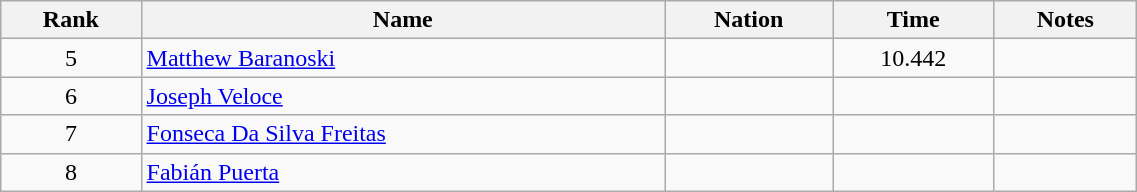<table class="wikitable sortable" style="text-align:center"  width=60%>
<tr>
<th>Rank</th>
<th>Name</th>
<th>Nation</th>
<th>Time</th>
<th>Notes</th>
</tr>
<tr>
<td>5</td>
<td align=left><a href='#'>Matthew Baranoski</a></td>
<td align=left></td>
<td>10.442</td>
<td></td>
</tr>
<tr>
<td>6</td>
<td align=left><a href='#'>Joseph Veloce</a></td>
<td align=left></td>
<td></td>
<td></td>
</tr>
<tr>
<td>7</td>
<td align=left><a href='#'>Fonseca Da Silva Freitas</a></td>
<td align=left></td>
<td></td>
<td></td>
</tr>
<tr>
<td>8</td>
<td align=left><a href='#'>Fabián Puerta</a></td>
<td align=left></td>
<td></td>
<td></td>
</tr>
</table>
